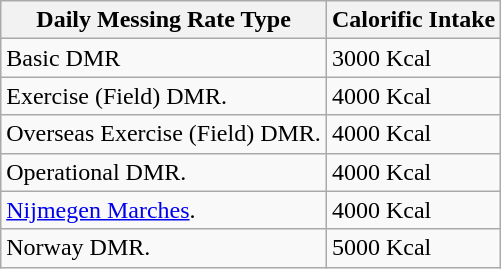<table class="wikitable">
<tr>
<th>Daily Messing Rate Type</th>
<th>Calorific Intake</th>
</tr>
<tr>
<td>Basic DMR</td>
<td>3000 Kcal</td>
</tr>
<tr>
<td>Exercise (Field) DMR.</td>
<td>4000 Kcal</td>
</tr>
<tr>
<td>Overseas Exercise (Field) DMR.</td>
<td>4000 Kcal</td>
</tr>
<tr>
<td>Operational DMR.</td>
<td>4000 Kcal</td>
</tr>
<tr>
<td><a href='#'>Nijmegen Marches</a>.</td>
<td>4000 Kcal</td>
</tr>
<tr>
<td>Norway DMR.</td>
<td>5000 Kcal</td>
</tr>
</table>
